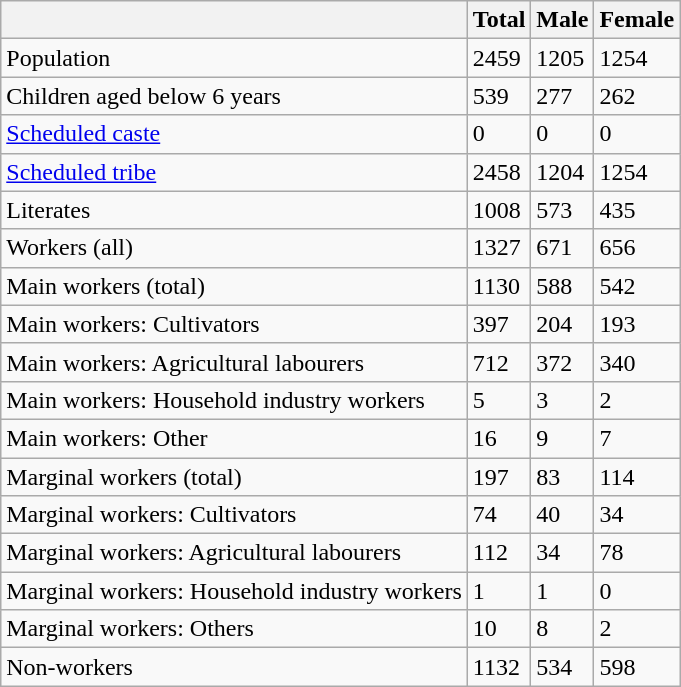<table class="wikitable sortable">
<tr>
<th></th>
<th>Total</th>
<th>Male</th>
<th>Female</th>
</tr>
<tr>
<td>Population</td>
<td>2459</td>
<td>1205</td>
<td>1254</td>
</tr>
<tr>
<td>Children aged below 6 years</td>
<td>539</td>
<td>277</td>
<td>262</td>
</tr>
<tr>
<td><a href='#'>Scheduled caste</a></td>
<td>0</td>
<td>0</td>
<td>0</td>
</tr>
<tr>
<td><a href='#'>Scheduled tribe</a></td>
<td>2458</td>
<td>1204</td>
<td>1254</td>
</tr>
<tr>
<td>Literates</td>
<td>1008</td>
<td>573</td>
<td>435</td>
</tr>
<tr>
<td>Workers (all)</td>
<td>1327</td>
<td>671</td>
<td>656</td>
</tr>
<tr>
<td>Main workers (total)</td>
<td>1130</td>
<td>588</td>
<td>542</td>
</tr>
<tr>
<td>Main workers: Cultivators</td>
<td>397</td>
<td>204</td>
<td>193</td>
</tr>
<tr>
<td>Main workers: Agricultural labourers</td>
<td>712</td>
<td>372</td>
<td>340</td>
</tr>
<tr>
<td>Main workers: Household industry workers</td>
<td>5</td>
<td>3</td>
<td>2</td>
</tr>
<tr>
<td>Main workers: Other</td>
<td>16</td>
<td>9</td>
<td>7</td>
</tr>
<tr>
<td>Marginal workers (total)</td>
<td>197</td>
<td>83</td>
<td>114</td>
</tr>
<tr>
<td>Marginal workers: Cultivators</td>
<td>74</td>
<td>40</td>
<td>34</td>
</tr>
<tr>
<td>Marginal workers: Agricultural labourers</td>
<td>112</td>
<td>34</td>
<td>78</td>
</tr>
<tr>
<td>Marginal workers: Household industry workers</td>
<td>1</td>
<td>1</td>
<td>0</td>
</tr>
<tr>
<td>Marginal workers: Others</td>
<td>10</td>
<td>8</td>
<td>2</td>
</tr>
<tr>
<td>Non-workers</td>
<td>1132</td>
<td>534</td>
<td>598</td>
</tr>
</table>
